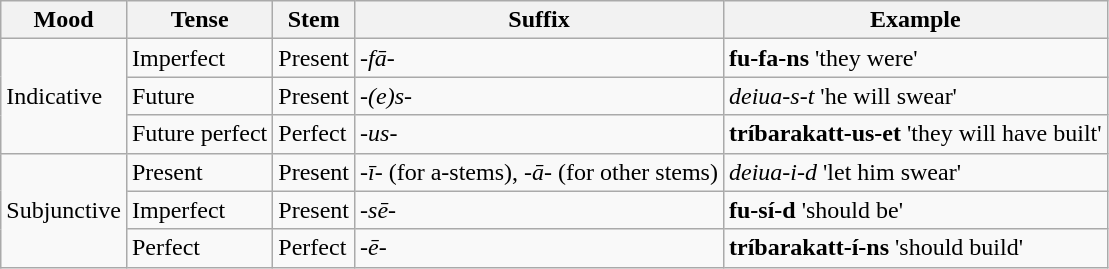<table class="wikitable">
<tr>
<th>Mood</th>
<th>Tense</th>
<th>Stem</th>
<th>Suffix</th>
<th>Example</th>
</tr>
<tr>
<td rowspan=3>Indicative</td>
<td>Imperfect</td>
<td>Present</td>
<td><em>-fā-</em></td>
<td><strong>fu-fa-ns</strong> 'they were'</td>
</tr>
<tr>
<td>Future</td>
<td>Present</td>
<td><em>-(e)s-</em></td>
<td><em>deiua-s-t</em> 'he will swear'</td>
</tr>
<tr>
<td>Future perfect</td>
<td>Perfect</td>
<td><em>-us-</em></td>
<td><strong>tríbarakatt-us-et</strong> 'they will have built'</td>
</tr>
<tr>
<td rowspan=3>Subjunctive</td>
<td>Present</td>
<td>Present</td>
<td><em>-ī-</em> (for a-stems), <em>-ā-</em> (for other stems)</td>
<td><em>deiua-i-d</em> 'let him swear'</td>
</tr>
<tr>
<td>Imperfect</td>
<td>Present</td>
<td><em>-sē-</em></td>
<td><strong>fu-sí-d</strong> 'should be'</td>
</tr>
<tr>
<td>Perfect</td>
<td>Perfect</td>
<td><em>-ē-</em></td>
<td><strong>tríbarakatt-í-ns</strong> 'should build'</td>
</tr>
</table>
